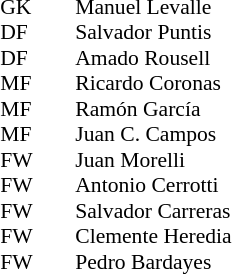<table cellspacing="0" cellpadding="0" style="font-size:90%; margin:0.2em auto;">
<tr>
<th width="25"></th>
<th width="25"></th>
</tr>
<tr>
<td>GK</td>
<td></td>
<td> Manuel Levalle</td>
</tr>
<tr>
<td>DF</td>
<td></td>
<td> Salvador Puntis</td>
</tr>
<tr>
<td>DF</td>
<td></td>
<td> Amado Rousell</td>
</tr>
<tr>
<td>MF</td>
<td></td>
<td> Ricardo Coronas</td>
</tr>
<tr>
<td>MF</td>
<td></td>
<td> Ramón García</td>
</tr>
<tr>
<td>MF</td>
<td></td>
<td> Juan C. Campos</td>
</tr>
<tr>
<td>FW</td>
<td></td>
<td> Juan Morelli</td>
</tr>
<tr>
<td>FW</td>
<td></td>
<td> Antonio Cerrotti</td>
</tr>
<tr>
<td>FW</td>
<td></td>
<td> Salvador Carreras</td>
</tr>
<tr>
<td>FW</td>
<td></td>
<td> Clemente Heredia</td>
</tr>
<tr>
<td>FW</td>
<td></td>
<td> Pedro Bardayes</td>
</tr>
</table>
